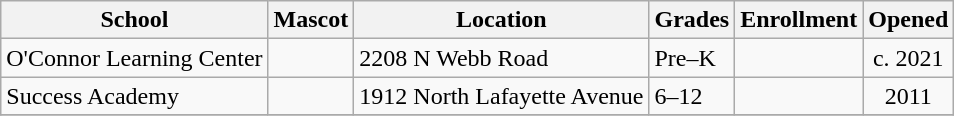<table class="wikitable sortable">
<tr>
<th><strong>School</strong></th>
<th><strong>Mascot</strong></th>
<th><strong>Location</strong></th>
<th><strong>Grades</strong></th>
<th><strong>Enrollment</strong></th>
<th><strong>Opened</strong></th>
</tr>
<tr>
<td>O'Connor Learning Center</td>
<td></td>
<td>2208 N Webb Road</td>
<td>Pre–K</td>
<td align=center></td>
<td align=center>c. 2021</td>
</tr>
<tr>
<td>Success Academy</td>
<td></td>
<td>1912 North Lafayette Avenue</td>
<td>6–12</td>
<td align=center></td>
<td align=center>2011</td>
</tr>
<tr>
</tr>
</table>
